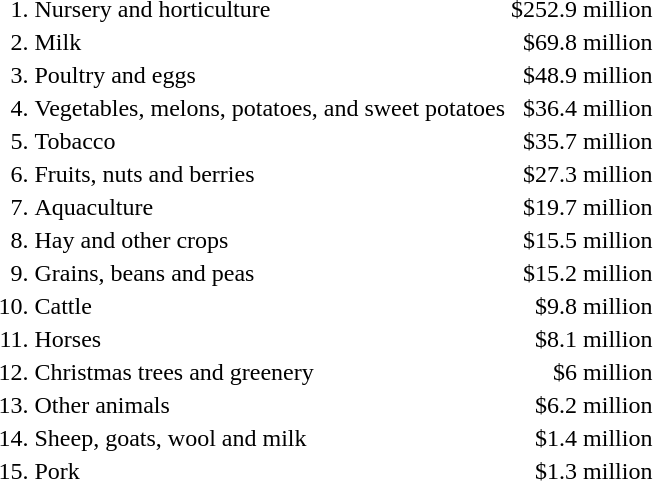<table>
<tr>
<td align="right">1.</td>
<td>Nursery and horticulture</td>
<td align="right">$252.9 million</td>
</tr>
<tr>
<td align="right">2.</td>
<td>Milk</td>
<td align="right">$69.8 million</td>
</tr>
<tr>
<td align="right">3.</td>
<td>Poultry and eggs</td>
<td align="right">$48.9 million</td>
</tr>
<tr>
<td align="right">4.</td>
<td>Vegetables, melons, potatoes, and sweet potatoes</td>
<td align="right">$36.4 million</td>
</tr>
<tr>
<td align="right">5.</td>
<td>Tobacco</td>
<td align="right">$35.7 million</td>
</tr>
<tr>
<td align="right">6.</td>
<td>Fruits, nuts and berries</td>
<td align="right">$27.3 million</td>
</tr>
<tr>
<td align="right">7.</td>
<td>Aquaculture</td>
<td align="right">$19.7 million</td>
</tr>
<tr>
<td align="right">8.</td>
<td>Hay and other crops</td>
<td align="right">$15.5 million</td>
</tr>
<tr>
<td align="right">9.</td>
<td>Grains, beans and peas</td>
<td align="right">$15.2 million</td>
</tr>
<tr>
<td align="right">10.</td>
<td>Cattle</td>
<td align="right">$9.8 million</td>
</tr>
<tr>
<td align="right">11.</td>
<td>Horses</td>
<td align="right">$8.1 million</td>
</tr>
<tr>
<td align="right">12.</td>
<td>Christmas trees and greenery</td>
<td align="right">$6 million</td>
</tr>
<tr>
<td align="right">13.</td>
<td>Other animals</td>
<td align="right">$6.2 million</td>
</tr>
<tr>
<td align="right">14.</td>
<td>Sheep, goats, wool and milk</td>
<td align="right">$1.4 million</td>
</tr>
<tr>
<td align="right">15.</td>
<td>Pork</td>
<td align="right">$1.3 million</td>
</tr>
</table>
